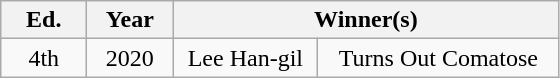<table class="wikitable" style="text-align:center">
<tr>
<th width="50">Ed.</th>
<th width="50">Year</th>
<th width="250" colspan="2">Winner(s)</th>
</tr>
<tr>
<td>4th</td>
<td>2020</td>
<td>Lee Han-gil</td>
<td>Turns Out Comatose</td>
</tr>
</table>
